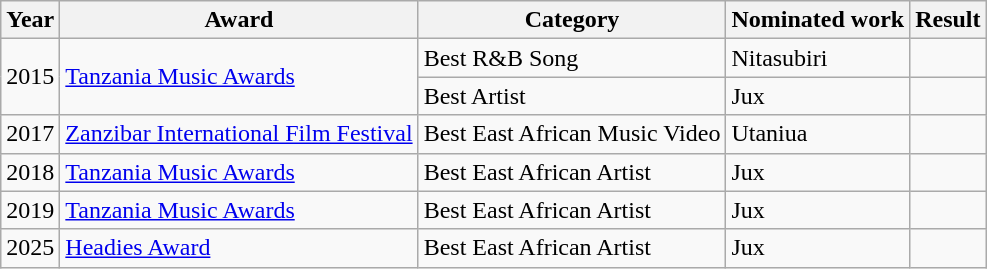<table class="wikitable">
<tr>
<th scope="col">Year</th>
<th scope="col">Award</th>
<th scope="col">Category</th>
<th scope="col">Nominated work</th>
<th scope="col">Result</th>
</tr>
<tr>
<td rowspan="2">2015</td>
<td rowspan="2"><a href='#'>Tanzania Music Awards</a></td>
<td>Best R&B Song</td>
<td>Nitasubiri</td>
<td></td>
</tr>
<tr>
<td>Best Artist</td>
<td>Jux</td>
<td></td>
</tr>
<tr>
<td rowspan="1">2017</td>
<td rowspan="1"><a href='#'>Zanzibar International Film Festival</a></td>
<td>Best East African Music Video</td>
<td>Utaniua</td>
<td></td>
</tr>
<tr>
<td rowspan="1">2018</td>
<td rowspan="1"><a href='#'>Tanzania Music Awards</a></td>
<td>Best East African Artist</td>
<td>Jux</td>
<td></td>
</tr>
<tr>
<td rowspan="1">2019</td>
<td rowspan="1"><a href='#'>Tanzania Music Awards</a></td>
<td>Best East African Artist</td>
<td>Jux</td>
<td></td>
</tr>
<tr>
<td>2025</td>
<td><a href='#'>Headies Award</a></td>
<td>Best East African Artist</td>
<td>Jux</td>
<td></td>
</tr>
</table>
